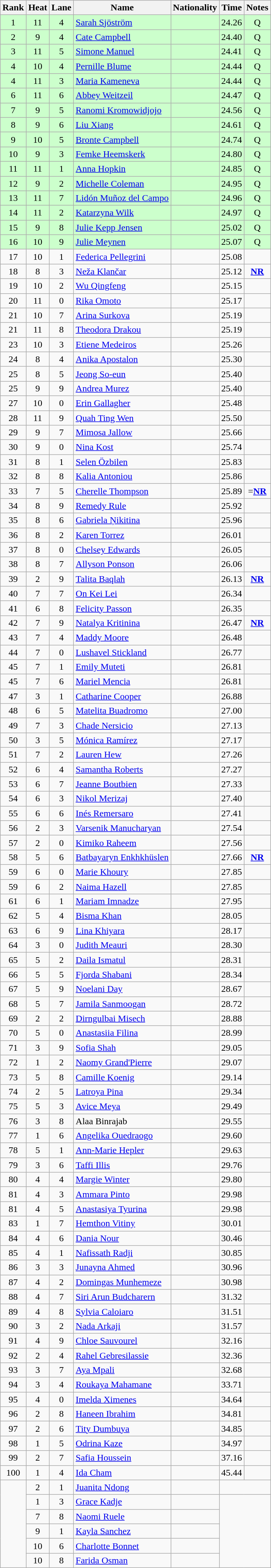<table class="wikitable sortable" style="text-align:center">
<tr>
<th>Rank</th>
<th>Heat</th>
<th>Lane</th>
<th>Name</th>
<th>Nationality</th>
<th>Time</th>
<th>Notes</th>
</tr>
<tr bgcolor=ccffcc>
<td>1</td>
<td>11</td>
<td>4</td>
<td align=left><a href='#'>Sarah Sjöström</a></td>
<td align=left></td>
<td>24.26</td>
<td>Q</td>
</tr>
<tr bgcolor=ccffcc>
<td>2</td>
<td>9</td>
<td>4</td>
<td align=left><a href='#'>Cate Campbell</a></td>
<td align=left></td>
<td>24.40</td>
<td>Q</td>
</tr>
<tr bgcolor=ccffcc>
<td>3</td>
<td>11</td>
<td>5</td>
<td align=left><a href='#'>Simone Manuel</a></td>
<td align=left></td>
<td>24.41</td>
<td>Q</td>
</tr>
<tr bgcolor=ccffcc>
<td>4</td>
<td>10</td>
<td>4</td>
<td align=left><a href='#'>Pernille Blume</a></td>
<td align=left></td>
<td>24.44</td>
<td>Q</td>
</tr>
<tr bgcolor=ccffcc>
<td>4</td>
<td>11</td>
<td>3</td>
<td align=left><a href='#'>Maria Kameneva</a></td>
<td align=left></td>
<td>24.44</td>
<td>Q</td>
</tr>
<tr bgcolor=ccffcc>
<td>6</td>
<td>11</td>
<td>6</td>
<td align=left><a href='#'>Abbey Weitzeil</a></td>
<td align=left></td>
<td>24.47</td>
<td>Q</td>
</tr>
<tr bgcolor=ccffcc>
<td>7</td>
<td>9</td>
<td>5</td>
<td align=left><a href='#'>Ranomi Kromowidjojo</a></td>
<td align=left></td>
<td>24.56</td>
<td>Q</td>
</tr>
<tr bgcolor=ccffcc>
<td>8</td>
<td>9</td>
<td>6</td>
<td align=left><a href='#'>Liu Xiang</a></td>
<td align=left></td>
<td>24.61</td>
<td>Q</td>
</tr>
<tr bgcolor=ccffcc>
<td>9</td>
<td>10</td>
<td>5</td>
<td align=left><a href='#'>Bronte Campbell</a></td>
<td align=left></td>
<td>24.74</td>
<td>Q</td>
</tr>
<tr bgcolor=ccffcc>
<td>10</td>
<td>9</td>
<td>3</td>
<td align=left><a href='#'>Femke Heemskerk</a></td>
<td align=left></td>
<td>24.80</td>
<td>Q</td>
</tr>
<tr bgcolor=ccffcc>
<td>11</td>
<td>11</td>
<td>1</td>
<td align=left><a href='#'>Anna Hopkin</a></td>
<td align=left></td>
<td>24.85</td>
<td>Q</td>
</tr>
<tr bgcolor=ccffcc>
<td>12</td>
<td>9</td>
<td>2</td>
<td align=left><a href='#'>Michelle Coleman</a></td>
<td align=left></td>
<td>24.95</td>
<td>Q</td>
</tr>
<tr bgcolor=ccffcc>
<td>13</td>
<td>11</td>
<td>7</td>
<td align=left><a href='#'>Lidón Muñoz del Campo</a></td>
<td align=left></td>
<td>24.96</td>
<td>Q</td>
</tr>
<tr bgcolor=ccffcc>
<td>14</td>
<td>11</td>
<td>2</td>
<td align=left><a href='#'>Katarzyna Wilk</a></td>
<td align=left></td>
<td>24.97</td>
<td>Q</td>
</tr>
<tr bgcolor=ccffcc>
<td>15</td>
<td>9</td>
<td>8</td>
<td align=left><a href='#'>Julie Kepp Jensen</a></td>
<td align=left></td>
<td>25.02</td>
<td>Q</td>
</tr>
<tr bgcolor=ccffcc>
<td>16</td>
<td>10</td>
<td>9</td>
<td align=left><a href='#'>Julie Meynen</a></td>
<td align=left></td>
<td>25.07</td>
<td>Q</td>
</tr>
<tr>
<td>17</td>
<td>10</td>
<td>1</td>
<td align=left><a href='#'>Federica Pellegrini</a></td>
<td align=left></td>
<td>25.08</td>
<td></td>
</tr>
<tr>
<td>18</td>
<td>8</td>
<td>3</td>
<td align=left><a href='#'>Neža Klančar</a></td>
<td align=left></td>
<td>25.12</td>
<td><strong><a href='#'>NR</a></strong></td>
</tr>
<tr>
<td>19</td>
<td>10</td>
<td>2</td>
<td align=left><a href='#'>Wu Qingfeng</a></td>
<td align=left></td>
<td>25.15</td>
<td></td>
</tr>
<tr>
<td>20</td>
<td>11</td>
<td>0</td>
<td align=left><a href='#'>Rika Omoto</a></td>
<td align=left></td>
<td>25.17</td>
<td></td>
</tr>
<tr>
<td>21</td>
<td>10</td>
<td>7</td>
<td align=left><a href='#'>Arina Surkova</a></td>
<td align=left></td>
<td>25.19</td>
<td></td>
</tr>
<tr>
<td>21</td>
<td>11</td>
<td>8</td>
<td align=left><a href='#'>Theodora Drakou</a></td>
<td align=left></td>
<td>25.19</td>
<td></td>
</tr>
<tr>
<td>23</td>
<td>10</td>
<td>3</td>
<td align=left><a href='#'>Etiene Medeiros</a></td>
<td align=left></td>
<td>25.26</td>
<td></td>
</tr>
<tr>
<td>24</td>
<td>8</td>
<td>4</td>
<td align=left><a href='#'>Anika Apostalon</a></td>
<td align=left></td>
<td>25.30</td>
<td></td>
</tr>
<tr>
<td>25</td>
<td>8</td>
<td>5</td>
<td align=left><a href='#'>Jeong So-eun</a></td>
<td align=left></td>
<td>25.40</td>
<td></td>
</tr>
<tr>
<td>25</td>
<td>9</td>
<td>9</td>
<td align=left><a href='#'>Andrea Murez</a></td>
<td align=left></td>
<td>25.40</td>
<td></td>
</tr>
<tr>
<td>27</td>
<td>10</td>
<td>0</td>
<td align=left><a href='#'>Erin Gallagher</a></td>
<td align=left></td>
<td>25.48</td>
<td></td>
</tr>
<tr>
<td>28</td>
<td>11</td>
<td>9</td>
<td align=left><a href='#'>Quah Ting Wen</a></td>
<td align=left></td>
<td>25.50</td>
<td></td>
</tr>
<tr>
<td>29</td>
<td>9</td>
<td>7</td>
<td align=left><a href='#'>Mimosa Jallow</a></td>
<td align=left></td>
<td>25.66</td>
<td></td>
</tr>
<tr>
<td>30</td>
<td>9</td>
<td>0</td>
<td align=left><a href='#'>Nina Kost</a></td>
<td align=left></td>
<td>25.74</td>
<td></td>
</tr>
<tr>
<td>31</td>
<td>8</td>
<td>1</td>
<td align=left><a href='#'>Selen Özbilen</a></td>
<td align=left></td>
<td>25.83</td>
<td></td>
</tr>
<tr>
<td>32</td>
<td>8</td>
<td>8</td>
<td align=left><a href='#'>Kalia Antoniou</a></td>
<td align=left></td>
<td>25.86</td>
<td></td>
</tr>
<tr>
<td>33</td>
<td>7</td>
<td>5</td>
<td align=left><a href='#'>Cherelle Thompson</a></td>
<td align=left></td>
<td>25.89</td>
<td>=<strong><a href='#'>NR</a></strong></td>
</tr>
<tr>
<td>34</td>
<td>8</td>
<td>9</td>
<td align=left><a href='#'>Remedy Rule</a></td>
<td align=left></td>
<td>25.92</td>
<td></td>
</tr>
<tr>
<td>35</td>
<td>8</td>
<td>6</td>
<td align=left><a href='#'>Gabriela Ņikitina</a></td>
<td align=left></td>
<td>25.96</td>
<td></td>
</tr>
<tr>
<td>36</td>
<td>8</td>
<td>2</td>
<td align=left><a href='#'>Karen Torrez</a></td>
<td align=left></td>
<td>26.01</td>
<td></td>
</tr>
<tr>
<td>37</td>
<td>8</td>
<td>0</td>
<td align=left><a href='#'>Chelsey Edwards</a></td>
<td align=left></td>
<td>26.05</td>
<td></td>
</tr>
<tr>
<td>38</td>
<td>8</td>
<td>7</td>
<td align=left><a href='#'>Allyson Ponson</a></td>
<td align=left></td>
<td>26.06</td>
<td></td>
</tr>
<tr>
<td>39</td>
<td>2</td>
<td>9</td>
<td align=left><a href='#'>Talita Baqlah</a></td>
<td align=left></td>
<td>26.13</td>
<td><strong><a href='#'>NR</a></strong></td>
</tr>
<tr>
<td>40</td>
<td>7</td>
<td>7</td>
<td align=left><a href='#'>On Kei Lei</a></td>
<td align=left></td>
<td>26.34</td>
<td></td>
</tr>
<tr>
<td>41</td>
<td>6</td>
<td>8</td>
<td align=left><a href='#'>Felicity Passon</a></td>
<td align=left></td>
<td>26.35</td>
<td></td>
</tr>
<tr>
<td>42</td>
<td>7</td>
<td>9</td>
<td align=left><a href='#'>Natalya Kritinina</a></td>
<td align=left></td>
<td>26.47</td>
<td><strong><a href='#'>NR</a></strong></td>
</tr>
<tr>
<td>43</td>
<td>7</td>
<td>4</td>
<td align=left><a href='#'>Maddy Moore</a></td>
<td align=left></td>
<td>26.48</td>
<td></td>
</tr>
<tr>
<td>44</td>
<td>7</td>
<td>0</td>
<td align=left><a href='#'>Lushavel Stickland</a></td>
<td align=left></td>
<td>26.77</td>
<td></td>
</tr>
<tr>
<td>45</td>
<td>7</td>
<td>1</td>
<td align=left><a href='#'>Emily Muteti</a></td>
<td align=left></td>
<td>26.81</td>
<td></td>
</tr>
<tr>
<td>45</td>
<td>7</td>
<td>6</td>
<td align=left><a href='#'>Mariel Mencia</a></td>
<td align=left></td>
<td>26.81</td>
<td></td>
</tr>
<tr>
<td>47</td>
<td>3</td>
<td>1</td>
<td align=left><a href='#'>Catharine Cooper</a></td>
<td align=left></td>
<td>26.88</td>
<td></td>
</tr>
<tr>
<td>48</td>
<td>6</td>
<td>5</td>
<td align=left><a href='#'>Matelita Buadromo</a></td>
<td align=left></td>
<td>27.00</td>
<td></td>
</tr>
<tr>
<td>49</td>
<td>7</td>
<td>3</td>
<td align=left><a href='#'>Chade Nersicio</a></td>
<td align=left></td>
<td>27.13</td>
<td></td>
</tr>
<tr>
<td>50</td>
<td>3</td>
<td>5</td>
<td align=left><a href='#'>Mónica Ramírez</a></td>
<td align=left></td>
<td>27.17</td>
<td></td>
</tr>
<tr>
<td>51</td>
<td>7</td>
<td>2</td>
<td align=left><a href='#'>Lauren Hew</a></td>
<td align=left></td>
<td>27.26</td>
<td></td>
</tr>
<tr>
<td>52</td>
<td>6</td>
<td>4</td>
<td align=left><a href='#'>Samantha Roberts</a></td>
<td align=left></td>
<td>27.27</td>
<td></td>
</tr>
<tr>
<td>53</td>
<td>6</td>
<td>7</td>
<td align=left><a href='#'>Jeanne Boutbien</a></td>
<td align=left></td>
<td>27.33</td>
<td></td>
</tr>
<tr>
<td>54</td>
<td>6</td>
<td>3</td>
<td align=left><a href='#'>Nikol Merizaj</a></td>
<td align=left></td>
<td>27.40</td>
<td></td>
</tr>
<tr>
<td>55</td>
<td>6</td>
<td>6</td>
<td align=left><a href='#'>Inés Remersaro</a></td>
<td align=left></td>
<td>27.41</td>
<td></td>
</tr>
<tr>
<td>56</td>
<td>2</td>
<td>3</td>
<td align=left><a href='#'>Varsenik Manucharyan</a></td>
<td align=left></td>
<td>27.54</td>
<td></td>
</tr>
<tr>
<td>57</td>
<td>2</td>
<td>0</td>
<td align=left><a href='#'>Kimiko Raheem</a></td>
<td align=left></td>
<td>27.56</td>
<td></td>
</tr>
<tr>
<td>58</td>
<td>5</td>
<td>6</td>
<td align=left><a href='#'>Batbayaryn Enkhkhüslen</a></td>
<td align=left></td>
<td>27.66</td>
<td><strong><a href='#'>NR</a></strong></td>
</tr>
<tr>
<td>59</td>
<td>6</td>
<td>0</td>
<td align=left><a href='#'>Marie Khoury</a></td>
<td align=left></td>
<td>27.85</td>
<td></td>
</tr>
<tr>
<td>59</td>
<td>6</td>
<td>2</td>
<td align=left><a href='#'>Naima Hazell</a></td>
<td align=left></td>
<td>27.85</td>
<td></td>
</tr>
<tr>
<td>61</td>
<td>6</td>
<td>1</td>
<td align=left><a href='#'>Mariam Imnadze</a></td>
<td align=left></td>
<td>27.95</td>
<td></td>
</tr>
<tr>
<td>62</td>
<td>5</td>
<td>4</td>
<td align=left><a href='#'>Bisma Khan</a></td>
<td align=left></td>
<td>28.05</td>
<td></td>
</tr>
<tr>
<td>63</td>
<td>6</td>
<td>9</td>
<td align=left><a href='#'>Lina Khiyara</a></td>
<td align=left></td>
<td>28.17</td>
<td></td>
</tr>
<tr>
<td>64</td>
<td>3</td>
<td>0</td>
<td align=left><a href='#'>Judith Meauri</a></td>
<td align=left></td>
<td>28.30</td>
<td></td>
</tr>
<tr>
<td>65</td>
<td>5</td>
<td>2</td>
<td align=left><a href='#'>Daila Ismatul</a></td>
<td align=left></td>
<td>28.31</td>
<td></td>
</tr>
<tr>
<td>66</td>
<td>5</td>
<td>5</td>
<td align=left><a href='#'>Fjorda Shabani</a></td>
<td align=left></td>
<td>28.34</td>
<td></td>
</tr>
<tr>
<td>67</td>
<td>5</td>
<td>9</td>
<td align=left><a href='#'>Noelani Day</a></td>
<td align=left></td>
<td>28.67</td>
<td></td>
</tr>
<tr>
<td>68</td>
<td>5</td>
<td>7</td>
<td align=left><a href='#'>Jamila Sanmoogan</a></td>
<td align=left></td>
<td>28.72</td>
<td></td>
</tr>
<tr>
<td>69</td>
<td>2</td>
<td>2</td>
<td align=left><a href='#'>Dirngulbai Misech</a></td>
<td align=left></td>
<td>28.88</td>
<td></td>
</tr>
<tr>
<td>70</td>
<td>5</td>
<td>0</td>
<td align=left><a href='#'>Anastasiia Filina</a></td>
<td align=left></td>
<td>28.99</td>
<td></td>
</tr>
<tr>
<td>71</td>
<td>3</td>
<td>9</td>
<td align=left><a href='#'>Sofia Shah</a></td>
<td align=left></td>
<td>29.05</td>
<td></td>
</tr>
<tr>
<td>72</td>
<td>1</td>
<td>2</td>
<td align=left><a href='#'>Naomy Grand'Pierre</a></td>
<td align=left></td>
<td>29.07</td>
<td></td>
</tr>
<tr>
<td>73</td>
<td>5</td>
<td>8</td>
<td align=left><a href='#'>Camille Koenig</a></td>
<td align=left></td>
<td>29.14</td>
<td></td>
</tr>
<tr>
<td>74</td>
<td>2</td>
<td>5</td>
<td align=left><a href='#'>Latroya Pina</a></td>
<td align=left></td>
<td>29.34</td>
<td></td>
</tr>
<tr>
<td>75</td>
<td>5</td>
<td>3</td>
<td align=left><a href='#'>Avice Meya</a></td>
<td align=left></td>
<td>29.49</td>
<td></td>
</tr>
<tr>
<td>76</td>
<td>3</td>
<td>8</td>
<td align=left>Alaa Binrajab</td>
<td align=left></td>
<td>29.55</td>
<td></td>
</tr>
<tr>
<td>77</td>
<td>1</td>
<td>6</td>
<td align=left><a href='#'>Angelika Ouedraogo</a></td>
<td align=left></td>
<td>29.60</td>
<td></td>
</tr>
<tr>
<td>78</td>
<td>5</td>
<td>1</td>
<td align=left><a href='#'>Ann-Marie Hepler</a></td>
<td align=left></td>
<td>29.63</td>
<td></td>
</tr>
<tr>
<td>79</td>
<td>3</td>
<td>6</td>
<td align=left><a href='#'>Taffi Illis</a></td>
<td align=left></td>
<td>29.76</td>
<td></td>
</tr>
<tr>
<td>80</td>
<td>4</td>
<td>4</td>
<td align=left><a href='#'>Margie Winter</a></td>
<td align=left></td>
<td>29.80</td>
<td></td>
</tr>
<tr>
<td>81</td>
<td>4</td>
<td>3</td>
<td align=left><a href='#'>Ammara Pinto</a></td>
<td align=left></td>
<td>29.98</td>
<td></td>
</tr>
<tr>
<td>81</td>
<td>4</td>
<td>5</td>
<td align=left><a href='#'>Anastasiya Tyurina</a></td>
<td align=left></td>
<td>29.98</td>
<td></td>
</tr>
<tr>
<td>83</td>
<td>1</td>
<td>7</td>
<td align=left><a href='#'>Hemthon Vitiny</a></td>
<td align=left></td>
<td>30.01</td>
<td></td>
</tr>
<tr>
<td>84</td>
<td>4</td>
<td>6</td>
<td align=left><a href='#'>Dania Nour</a></td>
<td align=left></td>
<td>30.46</td>
<td></td>
</tr>
<tr>
<td>85</td>
<td>4</td>
<td>1</td>
<td align=left><a href='#'>Nafissath Radji</a></td>
<td align=left></td>
<td>30.85</td>
<td></td>
</tr>
<tr>
<td>86</td>
<td>3</td>
<td>3</td>
<td align=left><a href='#'>Junayna Ahmed</a></td>
<td align=left></td>
<td>30.96</td>
<td></td>
</tr>
<tr>
<td>87</td>
<td>4</td>
<td>2</td>
<td align=left><a href='#'>Domingas Munhemeze</a></td>
<td align=left></td>
<td>30.98</td>
<td></td>
</tr>
<tr>
<td>88</td>
<td>4</td>
<td>7</td>
<td align=left><a href='#'>Siri Arun Budcharern</a></td>
<td align=left></td>
<td>31.32</td>
<td></td>
</tr>
<tr>
<td>89</td>
<td>4</td>
<td>8</td>
<td align=left><a href='#'>Sylvia Caloiaro</a></td>
<td align=left></td>
<td>31.51</td>
<td></td>
</tr>
<tr>
<td>90</td>
<td>3</td>
<td>2</td>
<td align=left><a href='#'>Nada Arkaji</a></td>
<td align=left></td>
<td>31.57</td>
<td></td>
</tr>
<tr>
<td>91</td>
<td>4</td>
<td>9</td>
<td align=left><a href='#'>Chloe Sauvourel</a></td>
<td align=left></td>
<td>32.16</td>
<td></td>
</tr>
<tr>
<td>92</td>
<td>2</td>
<td>4</td>
<td align=left><a href='#'>Rahel Gebresilassie</a></td>
<td align=left></td>
<td>32.36</td>
<td></td>
</tr>
<tr>
<td>93</td>
<td>3</td>
<td>7</td>
<td align=left><a href='#'>Aya Mpali</a></td>
<td align=left></td>
<td>32.68</td>
<td></td>
</tr>
<tr>
<td>94</td>
<td>3</td>
<td>4</td>
<td align=left><a href='#'>Roukaya Mahamane</a></td>
<td align=left></td>
<td>33.71</td>
<td></td>
</tr>
<tr>
<td>95</td>
<td>4</td>
<td>0</td>
<td align=left><a href='#'>Imelda Ximenes</a></td>
<td align=left></td>
<td>34.64</td>
<td></td>
</tr>
<tr>
<td>96</td>
<td>2</td>
<td>8</td>
<td align=left><a href='#'>Haneen Ibrahim</a></td>
<td align=left></td>
<td>34.81</td>
<td></td>
</tr>
<tr>
<td>97</td>
<td>2</td>
<td>6</td>
<td align=left><a href='#'>Tity Dumbuya</a></td>
<td align=left></td>
<td>34.85</td>
<td></td>
</tr>
<tr>
<td>98</td>
<td>1</td>
<td>5</td>
<td align=left><a href='#'>Odrina Kaze</a></td>
<td align=left></td>
<td>34.97</td>
<td></td>
</tr>
<tr>
<td>99</td>
<td>2</td>
<td>7</td>
<td align=left><a href='#'>Safia Houssein</a></td>
<td align=left></td>
<td>37.16</td>
<td></td>
</tr>
<tr>
<td>100</td>
<td>1</td>
<td>4</td>
<td align=left><a href='#'>Ida Cham</a></td>
<td align=left></td>
<td>45.44</td>
<td></td>
</tr>
<tr>
<td rowspan=6></td>
<td>2</td>
<td>1</td>
<td align=left><a href='#'>Juanita Ndong</a></td>
<td align=left></td>
<td colspan=2></td>
</tr>
<tr>
<td>1</td>
<td>3</td>
<td align=left><a href='#'>Grace Kadje</a></td>
<td align=left></td>
<td colspan=2 rowspan=5></td>
</tr>
<tr>
<td>7</td>
<td>8</td>
<td align=left><a href='#'>Naomi Ruele</a></td>
<td align=left></td>
</tr>
<tr>
<td>9</td>
<td>1</td>
<td align=left><a href='#'>Kayla Sanchez</a></td>
<td align=left></td>
</tr>
<tr>
<td>10</td>
<td>6</td>
<td align=left><a href='#'>Charlotte Bonnet</a></td>
<td align=left></td>
</tr>
<tr>
<td>10</td>
<td>8</td>
<td align=left><a href='#'>Farida Osman</a></td>
<td align=left></td>
</tr>
</table>
